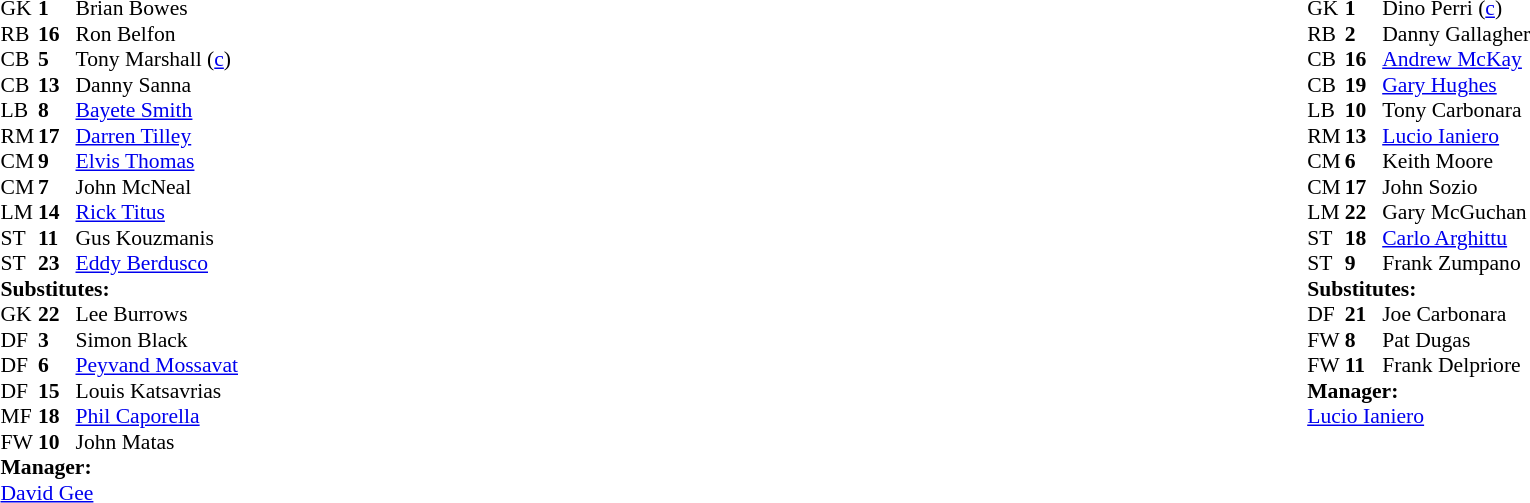<table style="width:100%;">
<tr>
<td style="vertical-align:top; width:50%;"><br><table style="font-size: 90%" cellspacing="0" cellpadding="0">
<tr>
<th width="25"></th>
<th width="25"></th>
</tr>
<tr>
<td>GK</td>
<td><strong>1</strong></td>
<td> Brian Bowes</td>
<td></td>
<td></td>
</tr>
<tr>
<td>RB</td>
<td><strong>16</strong></td>
<td> Ron Belfon</td>
</tr>
<tr>
<td>CB</td>
<td><strong>5</strong></td>
<td> Tony Marshall (<a href='#'>c</a>)</td>
</tr>
<tr>
<td>CB</td>
<td><strong>13</strong></td>
<td> Danny Sanna</td>
</tr>
<tr>
<td>LB</td>
<td><strong>8</strong></td>
<td> <a href='#'>Bayete Smith</a></td>
<td></td>
<td></td>
</tr>
<tr>
<td>RM</td>
<td><strong>17</strong></td>
<td> <a href='#'>Darren Tilley</a></td>
<td></td>
<td></td>
</tr>
<tr>
<td>CM</td>
<td><strong>9</strong></td>
<td> <a href='#'>Elvis Thomas</a></td>
<td></td>
<td></td>
</tr>
<tr>
<td>CM</td>
<td><strong>7</strong></td>
<td> John McNeal</td>
<td></td>
<td></td>
</tr>
<tr>
<td>LM</td>
<td><strong>14</strong></td>
<td> <a href='#'>Rick Titus</a></td>
<td></td>
<td></td>
</tr>
<tr>
<td>ST</td>
<td><strong>11</strong></td>
<td> Gus Kouzmanis</td>
<td></td>
<td></td>
</tr>
<tr>
<td>ST</td>
<td><strong>23</strong></td>
<td> <a href='#'>Eddy Berdusco</a></td>
<td></td>
<td></td>
</tr>
<tr>
<td colspan=3><strong>Substitutes:</strong></td>
</tr>
<tr>
<td>GK</td>
<td><strong>22</strong></td>
<td> Lee Burrows</td>
<td></td>
<td></td>
</tr>
<tr>
<td>DF</td>
<td><strong>3</strong></td>
<td> Simon Black</td>
<td></td>
<td></td>
</tr>
<tr>
<td>DF</td>
<td><strong>6</strong></td>
<td> <a href='#'>Peyvand Mossavat</a></td>
<td></td>
<td></td>
</tr>
<tr>
<td>DF</td>
<td><strong>15</strong></td>
<td> Louis Katsavrias</td>
<td></td>
<td></td>
</tr>
<tr>
<td>MF</td>
<td><strong>18</strong></td>
<td> <a href='#'>Phil Caporella</a></td>
<td></td>
<td></td>
</tr>
<tr>
<td>FW</td>
<td><strong>10</strong></td>
<td> John Matas</td>
<td></td>
<td></td>
</tr>
<tr>
<td colspan=3><strong>Manager:</strong></td>
</tr>
<tr>
<td colspan=4> <a href='#'>David Gee</a></td>
</tr>
</table>
</td>
<td valign="top"></td>
<td style="vertical-align:top; width:50%;"><br><table cellspacing="0" cellpadding="0" style="font-size:90%; margin:auto;">
<tr>
<th width=25></th>
<th width=25></th>
</tr>
<tr>
<td>GK</td>
<td><strong>1</strong></td>
<td> Dino Perri (<a href='#'>c</a>)</td>
<td></td>
<td></td>
</tr>
<tr>
<td>RB</td>
<td><strong>2</strong></td>
<td> Danny Gallagher</td>
</tr>
<tr>
<td>CB</td>
<td><strong>16</strong></td>
<td> <a href='#'>Andrew McKay</a></td>
</tr>
<tr>
<td>CB</td>
<td><strong>19</strong></td>
<td> <a href='#'>Gary Hughes</a></td>
</tr>
<tr>
<td>LB</td>
<td><strong>10</strong></td>
<td> Tony Carbonara</td>
<td></td>
<td></td>
</tr>
<tr>
<td>RM</td>
<td><strong>13</strong></td>
<td> <a href='#'>Lucio Ianiero</a></td>
<td></td>
<td></td>
</tr>
<tr>
<td>CM</td>
<td><strong>6</strong></td>
<td> Keith Moore</td>
</tr>
<tr>
<td>CM</td>
<td><strong>17</strong></td>
<td> John Sozio</td>
<td></td>
<td></td>
</tr>
<tr>
<td>LM</td>
<td><strong>22</strong></td>
<td> Gary McGuchan</td>
<td></td>
<td></td>
</tr>
<tr>
<td>ST</td>
<td><strong>18</strong></td>
<td> <a href='#'>Carlo Arghittu</a></td>
<td></td>
<td></td>
</tr>
<tr>
<td>ST</td>
<td><strong>9</strong></td>
<td> Frank Zumpano</td>
<td></td>
<td></td>
</tr>
<tr>
<td colspan=3><strong>Substitutes:</strong></td>
</tr>
<tr>
<td>DF</td>
<td><strong>21</strong></td>
<td> Joe Carbonara</td>
<td></td>
<td></td>
</tr>
<tr>
<td>FW</td>
<td><strong>8</strong></td>
<td> Pat Dugas</td>
<td></td>
<td></td>
</tr>
<tr>
<td>FW</td>
<td><strong>11</strong></td>
<td> Frank Delpriore</td>
<td></td>
<td></td>
</tr>
<tr>
<td colspan=3><strong>Manager:</strong></td>
</tr>
<tr>
<td colspan=4> <a href='#'>Lucio Ianiero</a></td>
</tr>
</table>
</td>
</tr>
</table>
